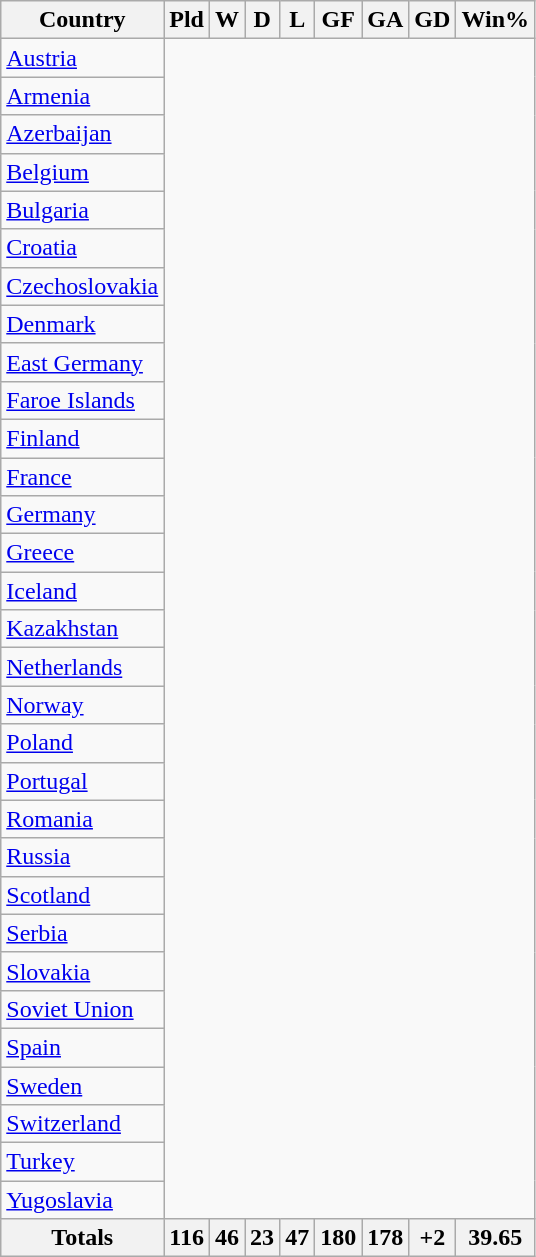<table class="wikitable sortable" style="text-align:center">
<tr>
<th>Country</th>
<th>Pld</th>
<th>W</th>
<th>D</th>
<th>L</th>
<th>GF</th>
<th>GA</th>
<th>GD</th>
<th>Win%</th>
</tr>
<tr>
<td align=left> <a href='#'>Austria</a><br></td>
</tr>
<tr>
<td align=left> <a href='#'>Armenia</a><br></td>
</tr>
<tr>
<td align=left> <a href='#'>Azerbaijan</a><br></td>
</tr>
<tr>
<td align=left> <a href='#'>Belgium</a><br></td>
</tr>
<tr>
<td align=left> <a href='#'>Bulgaria</a><br></td>
</tr>
<tr>
<td align=left> <a href='#'>Croatia</a><br></td>
</tr>
<tr>
<td align=left> <a href='#'>Czechoslovakia</a><br></td>
</tr>
<tr>
<td align=left> <a href='#'>Denmark</a><br></td>
</tr>
<tr>
<td align=left> <a href='#'>East Germany</a><br></td>
</tr>
<tr>
<td align=left> <a href='#'>Faroe Islands</a><br></td>
</tr>
<tr>
<td align=left> <a href='#'>Finland</a><br></td>
</tr>
<tr>
<td align=left> <a href='#'>France</a><br></td>
</tr>
<tr>
<td align=left> <a href='#'>Germany</a><br></td>
</tr>
<tr>
<td align=left> <a href='#'>Greece</a><br></td>
</tr>
<tr>
<td align=left> <a href='#'>Iceland</a><br></td>
</tr>
<tr>
<td align=left> <a href='#'>Kazakhstan</a><br></td>
</tr>
<tr>
<td align=left> <a href='#'>Netherlands</a><br></td>
</tr>
<tr>
<td align=left> <a href='#'>Norway</a><br></td>
</tr>
<tr>
<td align=left> <a href='#'>Poland</a><br></td>
</tr>
<tr>
<td align=left> <a href='#'>Portugal</a><br></td>
</tr>
<tr>
<td align=left> <a href='#'>Romania</a><br></td>
</tr>
<tr>
<td align=left> <a href='#'>Russia</a><br></td>
</tr>
<tr>
<td align=left> <a href='#'>Scotland</a><br></td>
</tr>
<tr>
<td align=left> <a href='#'>Serbia</a><br></td>
</tr>
<tr>
<td align=left> <a href='#'>Slovakia</a><br></td>
</tr>
<tr>
<td align=left> <a href='#'>Soviet Union</a><br></td>
</tr>
<tr>
<td align=left> <a href='#'>Spain</a><br></td>
</tr>
<tr>
<td align=left> <a href='#'>Sweden</a><br></td>
</tr>
<tr>
<td align=left> <a href='#'>Switzerland</a><br></td>
</tr>
<tr>
<td align=left> <a href='#'>Turkey</a><br></td>
</tr>
<tr>
<td align=left> <a href='#'>Yugoslavia</a><br></td>
</tr>
<tr class="sortbottom">
<th>Totals</th>
<th><strong>116</strong></th>
<th><strong>46</strong></th>
<th><strong>23</strong></th>
<th><strong>47</strong></th>
<th><strong>180</strong></th>
<th><strong>178</strong></th>
<th><strong>+2</strong></th>
<th><strong>39.65</strong></th>
</tr>
</table>
